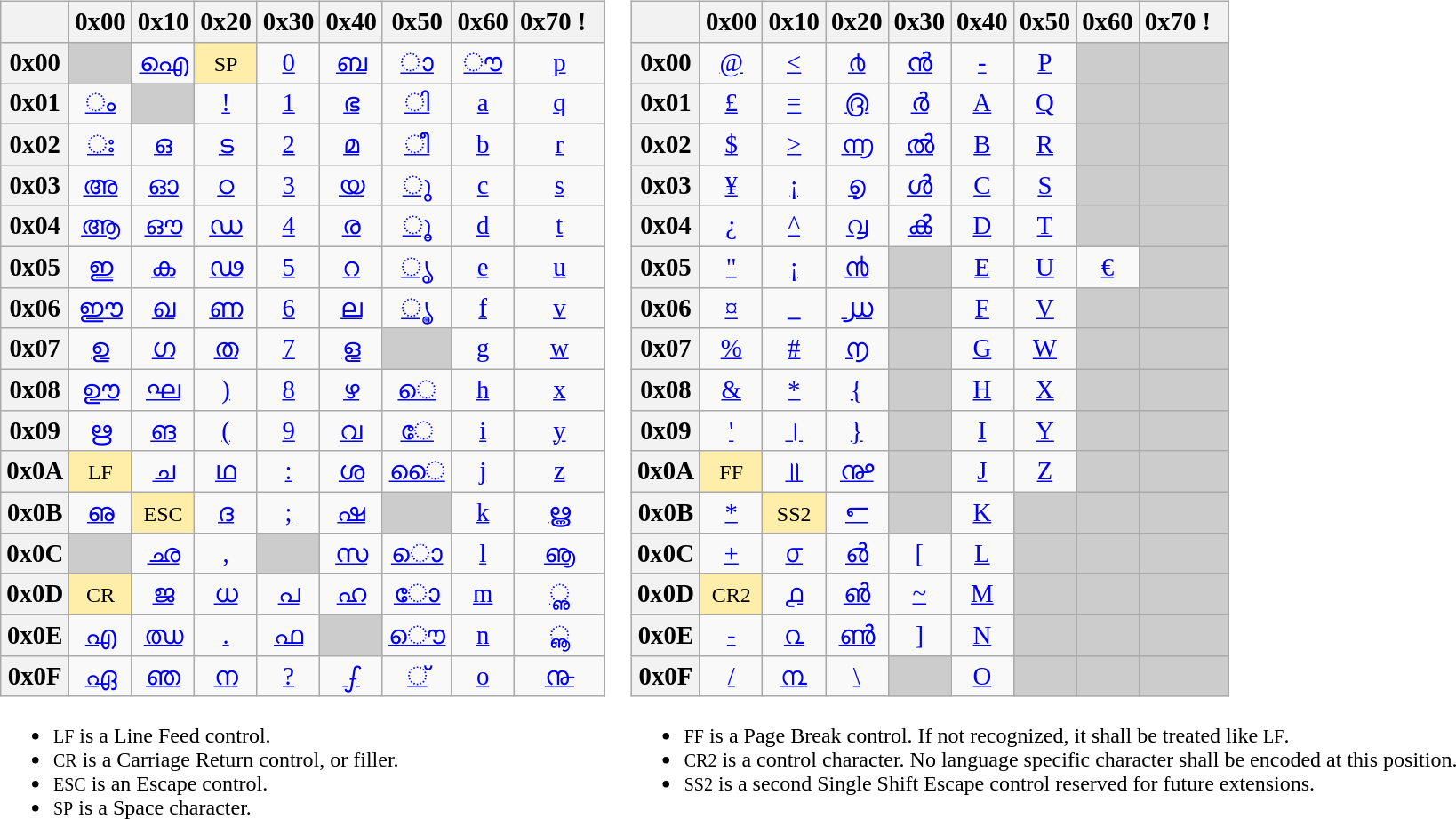<table border="0" cellspacing="0" cellpadding="0">
<tr style="vertical-align:top">
<td><br><table class="wikitable" style="text-align:center;font-size:120%;line-height:normal">
<tr>
<th> </th>
<th scope="col">0x00</th>
<th scope="col">0x10</th>
<th scope="col">0x20</th>
<th scope="col">0x30</th>
<th scope="col">0x40</th>
<th scope="col">0x50</th>
<th scope="col">0x60</th>
<th scope="col">0x70 !  </th>
</tr>
<tr>
<th scope="row">0x00</th>
<td style="background:#CCC"> </td>
<td title="Malayalam letter ai"><a href='#'>ഐ</a></td>
<td style="background:#FEA"><small>SP</small></td>
<td><a href='#'>0</a></td>
<td title="Malayalam letter ba"><a href='#'>ബ</a></td>
<td title="Malayalam vowel sign aa"><a href='#'>ാ</a></td>
<td title="Malayalam au length mark"><a href='#'>ൗ</a></td>
<td><a href='#'>p</a></td>
</tr>
<tr>
<th scope="row">0x01</th>
<td title="Malayalam sign anusvara"><a href='#'>ം</a></td>
<td style="background:#CCC"> </td>
<td><a href='#'>!</a></td>
<td><a href='#'>1</a></td>
<td title="Malayalam letter bha"><a href='#'>ഭ</a></td>
<td title="Malayalam vowel sign i"><a href='#'>ി</a></td>
<td><a href='#'>a</a></td>
<td><a href='#'>q</a></td>
</tr>
<tr>
<th scope="row">0x02</th>
<td title="Malayalam sign visarga"><a href='#'>ഃ</a></td>
<td title="Malayalam letter o"><a href='#'>ഒ</a></td>
<td title="Malayalam letter tta"><a href='#'>ട</a></td>
<td><a href='#'>2</a></td>
<td title="Malayalam letter ma"><a href='#'>മ</a></td>
<td title="Malayalam vowel sign ii"><a href='#'>ീ</a></td>
<td><a href='#'>b</a></td>
<td><a href='#'>r</a></td>
</tr>
<tr>
<th scope="row">0x03</th>
<td title="Malayalam letter a"><a href='#'>അ</a></td>
<td title="Malayalam letter oo"><a href='#'>ഓ</a></td>
<td title="Malayalam letter ttha"><a href='#'>ഠ</a></td>
<td><a href='#'>3</a></td>
<td title="Malayalam letter ya"><a href='#'>യ</a></td>
<td><a href='#'>ു</a></td>
<td><a href='#'>c</a></td>
<td><a href='#'>s</a></td>
</tr>
<tr>
<th scope="row">0x04</th>
<td title="Malayalam letter aa"><a href='#'>ആ</a></td>
<td title="Malayalam letter au"><a href='#'>ഔ</a></td>
<td title="Malayalam letter dda"><a href='#'>ഡ</a></td>
<td><a href='#'>4</a></td>
<td title="Malayalam letter ra"><a href='#'>ര</a></td>
<td><a href='#'>ൂ</a></td>
<td><a href='#'>d</a></td>
<td><a href='#'>t</a></td>
</tr>
<tr>
<th scope="row">0x05</th>
<td title="Malayalam letter i"><a href='#'>ഇ</a></td>
<td title="Malayalam letter ka"><a href='#'>ക</a></td>
<td title="Malayalam letter ddha"><a href='#'>ഢ</a></td>
<td><a href='#'>5</a></td>
<td title="Malayalam letter rra"><a href='#'>റ</a></td>
<td><a href='#'>ൃ</a></td>
<td><a href='#'>e</a></td>
<td><a href='#'>u</a></td>
</tr>
<tr>
<th scope="row">0x06</th>
<td title="Malayalam letter ii"><a href='#'>ഈ</a></td>
<td title="Malayalam letter kha"><a href='#'>ഖ</a></td>
<td title="Malayalam letter nna"><a href='#'>ണ</a></td>
<td><a href='#'>6</a></td>
<td title="Malayalam letter la"><a href='#'>ല</a></td>
<td><a href='#'>ൄ</a></td>
<td><a href='#'>f</a></td>
<td><a href='#'>v</a></td>
</tr>
<tr>
<th scope="row">0x07</th>
<td title="Malayalam letter u"><a href='#'>ഉ</a></td>
<td title="Malayalam letter ga"><a href='#'>ഗ</a></td>
<td title="Malayalam letter ta"><a href='#'>ത</a></td>
<td><a href='#'>7</a></td>
<td title="Malayalam letter lla"><a href='#'>ള</a></td>
<td style="background:#CCC"> </td>
<td><a href='#'>g</a></td>
<td><a href='#'>w</a></td>
</tr>
<tr>
<th scope="row">0x08</th>
<td title="Malayalam letter uu"><a href='#'>ഊ</a></td>
<td title="Malayalam letter gha"><a href='#'>ഘ</a></td>
<td><a href='#'>)</a></td>
<td><a href='#'>8</a></td>
<td title="Malayalam letter llla"><a href='#'>ഴ</a></td>
<td title="Malayalam vowel sign e"><a href='#'>െ</a></td>
<td><a href='#'>h</a></td>
<td><a href='#'>x</a></td>
</tr>
<tr>
<th scope="row">0x09</th>
<td title="Malayalam letter vocalic r"><a href='#'>ഋ</a></td>
<td title="Malayalam letter nga"><a href='#'>ങ</a></td>
<td><a href='#'>(</a></td>
<td><a href='#'>9</a></td>
<td title="Malayalam letter va"><a href='#'>വ</a></td>
<td title="Malayalam vowel sign ee"><a href='#'>േ</a></td>
<td><a href='#'>i</a></td>
<td><a href='#'>y</a></td>
</tr>
<tr>
<th scope="row">0x0A</th>
<td style="background:#FEA"><small>LF</small></td>
<td title="Malayalam letter ca"><a href='#'>ച</a></td>
<td title="Malayalam letter tha"><a href='#'>ഥ</a></td>
<td title="colon"><a href='#'>:</a></td>
<td title="Malayalam letter sha"><a href='#'>ശ</a></td>
<td title="Malayalam vowel sign ai"><a href='#'>ൈ</a></td>
<td><a href='#'>j</a></td>
<td><a href='#'>z</a></td>
</tr>
<tr>
<th scope="row">0x0B</th>
<td title="Malayalam letter vocalic l"><a href='#'>ഌ</a></td>
<td style="background:#FEA"><small>ESC</small></td>
<td title="Malayalam letter da"><a href='#'>ദ</a></td>
<td title="semi colon"><a href='#'>;</a></td>
<td title="Malayalam letter ssa"><a href='#'>ഷ</a></td>
<td style="background:#CCC"> </td>
<td><a href='#'>k</a></td>
<td title="Malayalam letter vocalic rr"><a href='#'>ൠ</a></td>
</tr>
<tr>
<th scope="row">0x0C</th>
<td style="background:#CCC"> </td>
<td title="Malayalam letter cha"><a href='#'>ഛ</a></td>
<td><a href='#'>,</a></td>
<td style="background:#CCC"> </td>
<td title="Malayalam letter sa"><a href='#'>സ</a></td>
<td title="Malayalam vowel sign o"><a href='#'>ൊ</a></td>
<td><a href='#'>l</a></td>
<td title="Malayalam letter vocalic ll"><a href='#'>ൡ</a></td>
</tr>
<tr>
<th scope="row">0x0D</th>
<td style="background:#FEA"><small>CR</small></td>
<td title="Malayalam letter ja"><a href='#'>ജ</a></td>
<td title="Malayalam letter dha"><a href='#'>ധ</a></td>
<td title="Malayalam letter pa"><a href='#'>പ</a></td>
<td title="Malayalam letter ha"><a href='#'>ഹ</a></td>
<td title="Malayalam vowel sign oo"><a href='#'>ോ</a></td>
<td><a href='#'>m</a></td>
<td><a href='#'>ൢ</a></td>
</tr>
<tr>
<th scope="row">0x0E</th>
<td title="Malayalam letter e"><a href='#'>എ</a></td>
<td title="Malayalam letter jha"><a href='#'>ഝ</a></td>
<td title="full stop"><a href='#'>.</a></td>
<td title="Malayalam letter pha"><a href='#'>ഫ</a></td>
<td style="background:#CCC"> </td>
<td title="Malayalam vowel sign au"><a href='#'>ൌ</a></td>
<td><a href='#'>n</a></td>
<td><a href='#'>ൣ</a></td>
</tr>
<tr>
<th scope="row">0x0F</th>
<td title="Malayalam letter ee"><a href='#'>ഏ</a></td>
<td title="Malayalam letter nya"><a href='#'>ഞ</a></td>
<td title="Malayalam letter na"><a href='#'>ന</a></td>
<td><a href='#'>?</a></td>
<td title="Malayalam sign avagraha"><a href='#'>ഽ</a></td>
<td><a href='#'>&#xd4d;</a></td>
<td><a href='#'>o</a></td>
<td><a href='#'>൹</a></td>
</tr>
</table>
<ul><li><small>LF</small> is a Line Feed control.</li><li><small>CR</small> is a Carriage Return control, or filler.</li><li><small>ESC</small> is an Escape control.</li><li><small>SP</small> is a Space character.</li></ul></td>
<td><br><table class="wikitable" style="text-align:center;font-size:120%;line-height:normal">
<tr>
<th> </th>
<th scope="col">0x00</th>
<th scope="col">0x10</th>
<th scope="col">0x20</th>
<th scope="col">0x30</th>
<th scope="col">0x40</th>
<th scope="col">0x50</th>
<th scope="col">0x60</th>
<th scope="col">0x70 !  </th>
</tr>
<tr>
<th scope="row">0x00</th>
<td><a href='#'>@</a></td>
<td title="less than sign"><a href='#'><</a></td>
<td><a href='#'>൪</a></td>
<td title="Malayalam letter chillu n"><a href='#'>ൻ</a></td>
<td title="vertical bar"><a href='#'>-</a></td>
<td><a href='#'>P</a></td>
<td style="background:#CCC"> </td>
<td style="background:#CCC"> </td>
</tr>
<tr>
<th scope="row">0x01</th>
<td><a href='#'>£</a></td>
<td><a href='#'>=</a></td>
<td><a href='#'>൫</a></td>
<td title="Malayalam letter chillu rr"><a href='#'>ർ</a></td>
<td><a href='#'>A</a></td>
<td><a href='#'>Q</a></td>
<td style="background:#CCC"> </td>
<td style="background:#CCC"> </td>
</tr>
<tr>
<th scope="row">0x02</th>
<td><a href='#'>$</a></td>
<td title="greater than sign"><a href='#'>></a></td>
<td><a href='#'>൬</a></td>
<td title="Malayalam letter chillu l"><a href='#'>ൽ</a></td>
<td><a href='#'>B</a></td>
<td><a href='#'>R</a></td>
<td style="background:#CCC"> </td>
<td style="background:#CCC"> </td>
</tr>
<tr>
<th scope="row">0x03</th>
<td><a href='#'>¥</a></td>
<td><a href='#'>¡</a></td>
<td><a href='#'>൭</a></td>
<td title="Malayalam letter chillu ll"><a href='#'>ൾ</a></td>
<td><a href='#'>C</a></td>
<td><a href='#'>S</a></td>
<td style="background:#CCC"> </td>
<td style="background:#CCC"> </td>
</tr>
<tr>
<th scope="row">0x04</th>
<td><a href='#'>¿</a></td>
<td><a href='#'>^</a></td>
<td><a href='#'>൮</a></td>
<td title="Malayalam letter chillu k"><a href='#'>ൿ</a></td>
<td><a href='#'>D</a></td>
<td><a href='#'>T</a></td>
<td style="background:#CCC"> </td>
<td style="background:#CCC"> </td>
</tr>
<tr>
<th scope="row">0x05</th>
<td><a href='#'>"</a></td>
<td><a href='#'>¡</a></td>
<td><a href='#'>൯</a></td>
<td style="background:#CCC"> </td>
<td><a href='#'>E</a></td>
<td><a href='#'>U</a></td>
<td title="euro sign"><a href='#'>€</a></td>
<td style="background:#CCC"> </td>
</tr>
<tr>
<th scope="row">0x06</th>
<td><a href='#'>¤</a></td>
<td title="underscore"><a href='#'>_</a></td>
<td><a href='#'>൰</a></td>
<td style="background:#CCC"> </td>
<td><a href='#'>F</a></td>
<td><a href='#'>V</a></td>
<td style="background:#CCC"> </td>
<td style="background:#CCC"> </td>
</tr>
<tr>
<th scope="row">0x07</th>
<td><a href='#'>%</a></td>
<td><a href='#'>#</a></td>
<td><a href='#'>൱</a></td>
<td style="background:#CCC"> </td>
<td><a href='#'>G</a></td>
<td><a href='#'>W</a></td>
<td style="background:#CCC"> </td>
<td style="background:#CCC"> </td>
</tr>
<tr>
<th scope="row">0x08</th>
<td><a href='#'>&</a></td>
<td><a href='#'>*</a></td>
<td title="opening curly bracket"><a href='#'>{</a></td>
<td style="background:#CCC"> </td>
<td><a href='#'>H</a></td>
<td><a href='#'>X</a></td>
<td style="background:#CCC"> </td>
<td style="background:#CCC"> </td>
</tr>
<tr>
<th scope="row">0x09</th>
<td><a href='#'>'</a></td>
<td><a href='#'>।</a></td>
<td title="closing curly bracket"><a href='#'>}</a></td>
<td style="background:#CCC"> </td>
<td><a href='#'>I</a></td>
<td><a href='#'>Y</a></td>
<td style="background:#CCC"> </td>
<td style="background:#CCC"> </td>
</tr>
<tr>
<th scope="row">0x0A</th>
<td style="background:#FEA"><small>FF</small></td>
<td><a href='#'>॥</a></td>
<td><a href='#'>൲</a></td>
<td style="background:#CCC"> </td>
<td><a href='#'>J</a></td>
<td><a href='#'>Z</a></td>
<td style="background:#CCC"> </td>
<td style="background:#CCC"> </td>
</tr>
<tr>
<th scope="row">0x0B</th>
<td><a href='#'>*</a></td>
<td style="background:#FEA"><small>SS2</small></td>
<td><a href='#'>൳</a></td>
<td style="background:#CCC"> </td>
<td><a href='#'>K</a></td>
<td style="background:#CCC"> </td>
<td style="background:#CCC"> </td>
<td style="background:#CCC"> </td>
</tr>
<tr>
<th scope="row">0x0C</th>
<td><a href='#'>+</a></td>
<td><a href='#'>൦</a></td>
<td><a href='#'>൴</a></td>
<td title="opening square bracket"><a href='#'>&#91;</a></td>
<td><a href='#'>L</a></td>
<td style="background:#CCC"> </td>
<td style="background:#CCC"> </td>
<td style="background:#CCC"> </td>
</tr>
<tr>
<th scope="row">0x0D</th>
<td style="background:#FEA"><small>CR2</small></td>
<td><a href='#'>൧</a></td>
<td><a href='#'>൵</a></td>
<td><a href='#'>~</a></td>
<td><a href='#'>M</a></td>
<td style="background:#CCC"> </td>
<td style="background:#CCC"> </td>
<td style="background:#CCC"> </td>
</tr>
<tr>
<th scope="row">0x0E</th>
<td><a href='#'>-</a></td>
<td><a href='#'>൨</a></td>
<td title="Malayalam letter chillu nn"><a href='#'>ൺ</a></td>
<td title="closing square bracket"><a href='#'>&#93;</a></td>
<td><a href='#'>N</a></td>
<td style="background:#CCC"> </td>
<td style="background:#CCC"> </td>
<td style="background:#CCC"> </td>
</tr>
<tr>
<th scope="row">0x0F</th>
<td><a href='#'>/</a></td>
<td><a href='#'>൩</a></td>
<td><a href='#'>\</a></td>
<td style="background:#CCC"> </td>
<td><a href='#'>O</a></td>
<td style="background:#CCC"> </td>
<td style="background:#CCC"> </td>
<td style="background:#CCC"> </td>
</tr>
</table>
<ul><li><small>FF</small> is a Page Break control. If not recognized, it shall be treated like <small>LF</small>.</li><li><small>CR2</small> is a control character. No language specific character shall be encoded at this position.</li><li><small>SS2</small> is a second Single Shift Escape control reserved for future extensions.</li></ul></td>
</tr>
</table>
